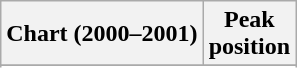<table class="wikitable sortable plainrowheaders" style="text-align:center">
<tr>
<th>Chart (2000–2001)</th>
<th>Peak<br>position</th>
</tr>
<tr>
</tr>
<tr>
</tr>
<tr>
</tr>
<tr>
</tr>
<tr>
</tr>
</table>
